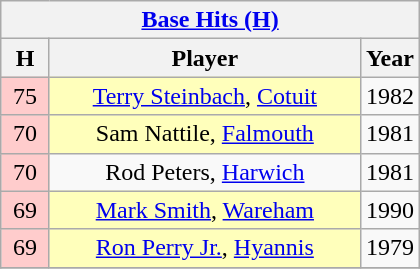<table class="wikitable" style="display: inline-table; margin-right: 20px; text-align:center">
<tr>
<th colspan="3"><a href='#'>Base Hits (H)</a></th>
</tr>
<tr>
<th scope="col" style="width: 25px;">H</th>
<th scope="col" style="width: 200px;">Player</th>
<th scope="col" style="width: 25px;">Year</th>
</tr>
<tr>
<td bgcolor=#ffcccc>75</td>
<td !scope="row" style="background:#ffb;"><a href='#'>Terry Steinbach</a>, <a href='#'>Cotuit</a></td>
<td>1982</td>
</tr>
<tr>
<td bgcolor=#ffcccc>70</td>
<td !scope="row" style="background:#ffb;">Sam Nattile, <a href='#'>Falmouth</a></td>
<td>1981</td>
</tr>
<tr>
<td bgcolor=#ffcccc>70</td>
<td>Rod Peters, <a href='#'>Harwich</a></td>
<td>1981</td>
</tr>
<tr>
<td bgcolor=#ffcccc>69</td>
<td !scope="row" style="background:#ffb;"><a href='#'>Mark Smith</a>, <a href='#'>Wareham</a></td>
<td>1990</td>
</tr>
<tr>
<td bgcolor=#ffcccc>69</td>
<td !scope="row" style="background:#ffb;"><a href='#'>Ron Perry Jr.</a>, <a href='#'>Hyannis</a></td>
<td>1979</td>
</tr>
<tr>
</tr>
</table>
